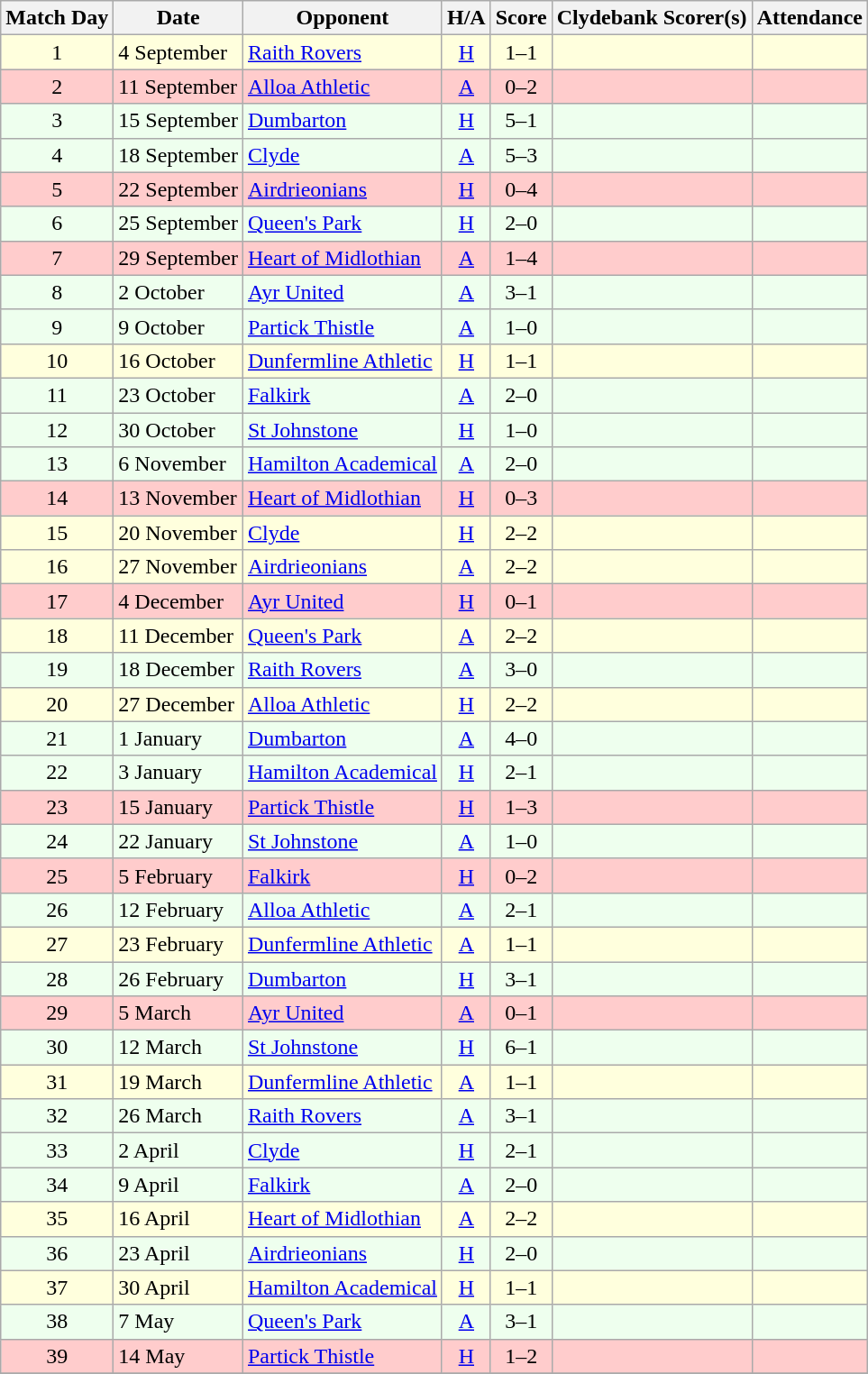<table class="wikitable" style="text-align:center">
<tr>
<th>Match Day</th>
<th>Date</th>
<th>Opponent</th>
<th>H/A</th>
<th>Score</th>
<th>Clydebank Scorer(s)</th>
<th>Attendance</th>
</tr>
<tr bgcolor=#FFFFDD>
<td>1</td>
<td align=left>4 September</td>
<td align=left><a href='#'>Raith Rovers</a></td>
<td><a href='#'>H</a></td>
<td>1–1</td>
<td align=left></td>
<td></td>
</tr>
<tr bgcolor=#FFCCCC>
<td>2</td>
<td align=left>11 September</td>
<td align=left><a href='#'>Alloa Athletic</a></td>
<td><a href='#'>A</a></td>
<td>0–2</td>
<td align=left></td>
<td></td>
</tr>
<tr bgcolor=#EEFFEE>
<td>3</td>
<td align=left>15 September</td>
<td align=left><a href='#'>Dumbarton</a></td>
<td><a href='#'>H</a></td>
<td>5–1</td>
<td align=left></td>
<td></td>
</tr>
<tr bgcolor=#EEFFEE>
<td>4</td>
<td align=left>18 September</td>
<td align=left><a href='#'>Clyde</a></td>
<td><a href='#'>A</a></td>
<td>5–3</td>
<td align=left></td>
<td></td>
</tr>
<tr bgcolor=#FFCCCC>
<td>5</td>
<td align=left>22 September</td>
<td align=left><a href='#'>Airdrieonians</a></td>
<td><a href='#'>H</a></td>
<td>0–4</td>
<td align=left></td>
<td></td>
</tr>
<tr bgcolor=#EEFFEE>
<td>6</td>
<td align=left>25 September</td>
<td align=left><a href='#'>Queen's Park</a></td>
<td><a href='#'>H</a></td>
<td>2–0</td>
<td align=left></td>
<td></td>
</tr>
<tr bgcolor=#FFCCCC>
<td>7</td>
<td align=left>29 September</td>
<td align=left><a href='#'>Heart of Midlothian</a></td>
<td><a href='#'>A</a></td>
<td>1–4</td>
<td align=left></td>
<td></td>
</tr>
<tr bgcolor=#EEFFEE>
<td>8</td>
<td align=left>2 October</td>
<td align=left><a href='#'>Ayr United</a></td>
<td><a href='#'>A</a></td>
<td>3–1</td>
<td align=left></td>
<td></td>
</tr>
<tr bgcolor=#EEFFEE>
<td>9</td>
<td align=left>9 October</td>
<td align=left><a href='#'>Partick Thistle</a></td>
<td><a href='#'>A</a></td>
<td>1–0</td>
<td align=left></td>
<td></td>
</tr>
<tr bgcolor=#FFFFDD>
<td>10</td>
<td align=left>16 October</td>
<td align=left><a href='#'>Dunfermline Athletic</a></td>
<td><a href='#'>H</a></td>
<td>1–1</td>
<td align=left></td>
<td></td>
</tr>
<tr bgcolor=#EEFFEE>
<td>11</td>
<td align=left>23 October</td>
<td align=left><a href='#'>Falkirk</a></td>
<td><a href='#'>A</a></td>
<td>2–0</td>
<td align=left></td>
<td></td>
</tr>
<tr bgcolor=#EEFFEE>
<td>12</td>
<td align=left>30 October</td>
<td align=left><a href='#'>St Johnstone</a></td>
<td><a href='#'>H</a></td>
<td>1–0</td>
<td align=left></td>
<td></td>
</tr>
<tr bgcolor=#EEFFEE>
<td>13</td>
<td align=left>6 November</td>
<td align=left><a href='#'>Hamilton Academical</a></td>
<td><a href='#'>A</a></td>
<td>2–0</td>
<td align=left></td>
<td></td>
</tr>
<tr bgcolor=#FFCCCC>
<td>14</td>
<td align=left>13 November</td>
<td align=left><a href='#'>Heart of Midlothian</a></td>
<td><a href='#'>H</a></td>
<td>0–3</td>
<td align=left></td>
<td></td>
</tr>
<tr bgcolor=#FFFFDD>
<td>15</td>
<td align=left>20 November</td>
<td align=left><a href='#'>Clyde</a></td>
<td><a href='#'>H</a></td>
<td>2–2</td>
<td align=left></td>
<td></td>
</tr>
<tr bgcolor=#FFFFDD>
<td>16</td>
<td align=left>27 November</td>
<td align=left><a href='#'>Airdrieonians</a></td>
<td><a href='#'>A</a></td>
<td>2–2</td>
<td align=left></td>
<td></td>
</tr>
<tr bgcolor=#FFCCCC>
<td>17</td>
<td align=left>4 December</td>
<td align=left><a href='#'>Ayr United</a></td>
<td><a href='#'>H</a></td>
<td>0–1</td>
<td align=left></td>
<td></td>
</tr>
<tr bgcolor=#FFFFDD>
<td>18</td>
<td align=left>11 December</td>
<td align=left><a href='#'>Queen's Park</a></td>
<td><a href='#'>A</a></td>
<td>2–2</td>
<td align=left></td>
<td></td>
</tr>
<tr bgcolor=#EEFFEE>
<td>19</td>
<td align=left>18 December</td>
<td align=left><a href='#'>Raith Rovers</a></td>
<td><a href='#'>A</a></td>
<td>3–0</td>
<td align=left></td>
<td></td>
</tr>
<tr bgcolor=#FFFFDD>
<td>20</td>
<td align=left>27 December</td>
<td align=left><a href='#'>Alloa Athletic</a></td>
<td><a href='#'>H</a></td>
<td>2–2</td>
<td align=left></td>
<td></td>
</tr>
<tr bgcolor=#EEFFEE>
<td>21</td>
<td align=left>1 January</td>
<td align=left><a href='#'>Dumbarton</a></td>
<td><a href='#'>A</a></td>
<td>4–0</td>
<td align=left></td>
<td></td>
</tr>
<tr bgcolor=#EEFFEE>
<td>22</td>
<td align=left>3 January</td>
<td align=left><a href='#'>Hamilton Academical</a></td>
<td><a href='#'>H</a></td>
<td>2–1</td>
<td align=left></td>
<td></td>
</tr>
<tr bgcolor=#FFCCCC>
<td>23</td>
<td align=left>15 January</td>
<td align=left><a href='#'>Partick Thistle</a></td>
<td><a href='#'>H</a></td>
<td>1–3</td>
<td align=left></td>
<td></td>
</tr>
<tr bgcolor=#EEFFEE>
<td>24</td>
<td align=left>22 January</td>
<td align=left><a href='#'>St Johnstone</a></td>
<td><a href='#'>A</a></td>
<td>1–0</td>
<td align=left></td>
<td></td>
</tr>
<tr bgcolor=#FFCCCC>
<td>25</td>
<td align=left>5 February</td>
<td align=left><a href='#'>Falkirk</a></td>
<td><a href='#'>H</a></td>
<td>0–2</td>
<td align=left></td>
<td></td>
</tr>
<tr bgcolor=#EEFFEE>
<td>26</td>
<td align=left>12 February</td>
<td align=left><a href='#'>Alloa Athletic</a></td>
<td><a href='#'>A</a></td>
<td>2–1</td>
<td align=left></td>
<td></td>
</tr>
<tr bgcolor=#FFFFDD>
<td>27</td>
<td align=left>23 February</td>
<td align=left><a href='#'>Dunfermline Athletic</a></td>
<td><a href='#'>A</a></td>
<td>1–1</td>
<td align=left></td>
<td></td>
</tr>
<tr bgcolor=#EEFFEE>
<td>28</td>
<td align=left>26 February</td>
<td align=left><a href='#'>Dumbarton</a></td>
<td><a href='#'>H</a></td>
<td>3–1</td>
<td align=left></td>
<td></td>
</tr>
<tr bgcolor=#FFCCCC>
<td>29</td>
<td align=left>5 March</td>
<td align=left><a href='#'>Ayr United</a></td>
<td><a href='#'>A</a></td>
<td>0–1</td>
<td align=left></td>
<td></td>
</tr>
<tr bgcolor=#EEFFEE>
<td>30</td>
<td align=left>12 March</td>
<td align=left><a href='#'>St Johnstone</a></td>
<td><a href='#'>H</a></td>
<td>6–1</td>
<td align=left></td>
<td></td>
</tr>
<tr bgcolor=#FFFFDD>
<td>31</td>
<td align=left>19 March</td>
<td align=left><a href='#'>Dunfermline Athletic</a></td>
<td><a href='#'>A</a></td>
<td>1–1</td>
<td align=left></td>
<td></td>
</tr>
<tr bgcolor=#EEFFEE>
<td>32</td>
<td align=left>26 March</td>
<td align=left><a href='#'>Raith Rovers</a></td>
<td><a href='#'>A</a></td>
<td>3–1</td>
<td align=left></td>
<td></td>
</tr>
<tr bgcolor=#EEFFEE>
<td>33</td>
<td align=left>2 April</td>
<td align=left><a href='#'>Clyde</a></td>
<td><a href='#'>H</a></td>
<td>2–1</td>
<td align=left></td>
<td></td>
</tr>
<tr bgcolor=#EEFFEE>
<td>34</td>
<td align=left>9 April</td>
<td align=left><a href='#'>Falkirk</a></td>
<td><a href='#'>A</a></td>
<td>2–0</td>
<td align=left></td>
<td></td>
</tr>
<tr bgcolor=#FFFFDD>
<td>35</td>
<td align=left>16 April</td>
<td align=left><a href='#'>Heart of Midlothian</a></td>
<td><a href='#'>A</a></td>
<td>2–2</td>
<td align=left></td>
<td></td>
</tr>
<tr bgcolor=#EEFFEE>
<td>36</td>
<td align=left>23 April</td>
<td align=left><a href='#'>Airdrieonians</a></td>
<td><a href='#'>H</a></td>
<td>2–0</td>
<td align=left></td>
<td></td>
</tr>
<tr bgcolor=#FFFFDD>
<td>37</td>
<td align=left>30 April</td>
<td align=left><a href='#'>Hamilton Academical</a></td>
<td><a href='#'>H</a></td>
<td>1–1</td>
<td align=left></td>
<td></td>
</tr>
<tr bgcolor=#EEFFEE>
<td>38</td>
<td align=left>7 May</td>
<td align=left><a href='#'>Queen's Park</a></td>
<td><a href='#'>A</a></td>
<td>3–1</td>
<td align=left></td>
<td></td>
</tr>
<tr bgcolor=#FFCCCC>
<td>39</td>
<td align=left>14 May</td>
<td align=left><a href='#'>Partick Thistle</a></td>
<td><a href='#'>H</a></td>
<td>1–2</td>
<td align=left></td>
<td></td>
</tr>
<tr>
</tr>
</table>
